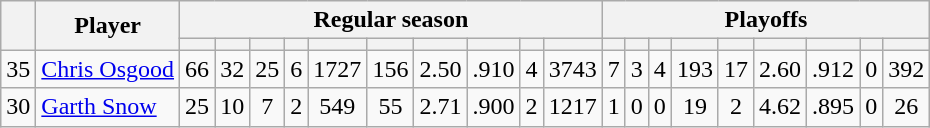<table class="wikitable plainrowheaders" style="text-align:center;">
<tr>
<th scope="col" rowspan="2"></th>
<th scope="col" rowspan="2">Player</th>
<th scope=colgroup colspan=10>Regular season</th>
<th scope=colgroup colspan=9>Playoffs</th>
</tr>
<tr>
<th scope="col"></th>
<th scope="col"></th>
<th scope="col"></th>
<th scope="col"></th>
<th scope="col"></th>
<th scope="col"></th>
<th scope="col"></th>
<th scope="col"></th>
<th scope="col"></th>
<th scope="col"></th>
<th scope="col"></th>
<th scope="col"></th>
<th scope="col"></th>
<th scope="col"></th>
<th scope="col"></th>
<th scope="col"></th>
<th scope="col"></th>
<th scope="col"></th>
<th scope="col"></th>
</tr>
<tr>
<td scope="row">35</td>
<td align="left"><a href='#'>Chris Osgood</a></td>
<td>66</td>
<td>32</td>
<td>25</td>
<td>6</td>
<td>1727</td>
<td>156</td>
<td>2.50</td>
<td>.910</td>
<td>4</td>
<td>3743</td>
<td>7</td>
<td>3</td>
<td>4</td>
<td>193</td>
<td>17</td>
<td>2.60</td>
<td>.912</td>
<td>0</td>
<td>392</td>
</tr>
<tr>
<td scope="row">30</td>
<td align="left"><a href='#'>Garth Snow</a></td>
<td>25</td>
<td>10</td>
<td>7</td>
<td>2</td>
<td>549</td>
<td>55</td>
<td>2.71</td>
<td>.900</td>
<td>2</td>
<td>1217</td>
<td>1</td>
<td>0</td>
<td>0</td>
<td>19</td>
<td>2</td>
<td>4.62</td>
<td>.895</td>
<td>0</td>
<td>26</td>
</tr>
</table>
